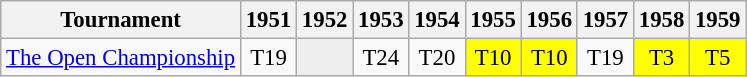<table class="wikitable" style="font-size:95%;text-align:center;">
<tr>
<th>Tournament</th>
<th>1951</th>
<th>1952</th>
<th>1953</th>
<th>1954</th>
<th>1955</th>
<th>1956</th>
<th>1957</th>
<th>1958</th>
<th>1959</th>
</tr>
<tr>
<td align=left><a href='#'>The Open Championship</a></td>
<td>T19</td>
<td style="background:#eeeeee;"></td>
<td>T24</td>
<td>T20</td>
<td style="background:yellow;">T10</td>
<td style="background:yellow;">T10</td>
<td>T19</td>
<td style="background:yellow;">T3</td>
<td style="background:yellow;">T5</td>
</tr>
</table>
